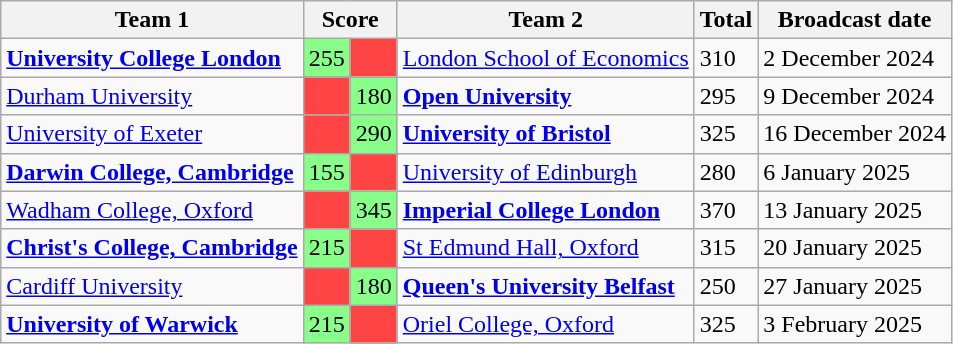<table class="wikitable">
<tr>
<th>Team 1</th>
<th colspan="2">Score</th>
<th>Team 2</th>
<th>Total</th>
<th>Broadcast date</th>
</tr>
<tr>
<td><strong><a href='#'>University College London</a></strong></td>
<td style="background:#88ff88">255</td>
<td style="background:#f44;"></td>
<td><a href='#'>London School of Economics</a></td>
<td>310</td>
<td>2 December 2024</td>
</tr>
<tr>
<td><a href='#'>Durham University</a></td>
<td style="background:#f44;"></td>
<td style="background:#88ff88">180</td>
<td><strong><a href='#'>Open University</a></strong></td>
<td>295</td>
<td>9 December 2024</td>
</tr>
<tr>
<td><a href='#'>University of Exeter</a></td>
<td style="background:#f44;"></td>
<td style="background:#88ff88">290</td>
<td><strong><a href='#'>University of Bristol</a></strong></td>
<td>325</td>
<td>16 December 2024</td>
</tr>
<tr>
<td><strong><a href='#'>Darwin College, Cambridge</a></strong></td>
<td style="background:#88ff88">155</td>
<td style="background:#f44;"></td>
<td><a href='#'>University of Edinburgh</a></td>
<td>280</td>
<td>6 January 2025</td>
</tr>
<tr>
<td><a href='#'>Wadham College, Oxford</a></td>
<td style="background:#f44;"></td>
<td style="background:#88ff88">345</td>
<td><strong><a href='#'>Imperial College London</a></strong></td>
<td>370</td>
<td>13 January 2025</td>
</tr>
<tr>
<td><strong><a href='#'>Christ's College, Cambridge</a></strong></td>
<td style="background:#88ff88">215</td>
<td style="background:#f44;"></td>
<td><a href='#'>St Edmund Hall, Oxford</a></td>
<td>315</td>
<td>20 January 2025</td>
</tr>
<tr>
<td><a href='#'>Cardiff University</a></td>
<td style="background:#f44;"></td>
<td style="background:#88ff88">180</td>
<td><strong><a href='#'>Queen's University Belfast</a></strong></td>
<td>250</td>
<td>27 January 2025</td>
</tr>
<tr>
<td><strong><a href='#'>University of Warwick</a></strong></td>
<td style="background:#88ff88">215</td>
<td style="background:#f44;"></td>
<td><a href='#'>Oriel College, Oxford</a></td>
<td>325</td>
<td>3 February 2025</td>
</tr>
</table>
